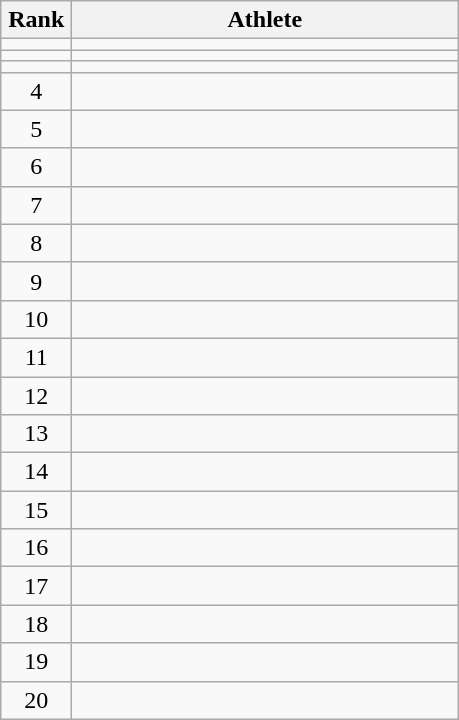<table class="wikitable" style="text-align: center;">
<tr>
<th width=40>Rank</th>
<th width=250>Athlete</th>
</tr>
<tr>
<td></td>
<td align="left"></td>
</tr>
<tr>
<td></td>
<td align="left"></td>
</tr>
<tr>
<td></td>
<td align="left"></td>
</tr>
<tr>
<td>4</td>
<td align="left"></td>
</tr>
<tr>
<td>5</td>
<td align="left"></td>
</tr>
<tr>
<td>6</td>
<td align="left"></td>
</tr>
<tr>
<td>7</td>
<td align="left"></td>
</tr>
<tr>
<td>8</td>
<td align="left"></td>
</tr>
<tr>
<td>9</td>
<td align="left"></td>
</tr>
<tr>
<td>10</td>
<td align="left"></td>
</tr>
<tr>
<td>11</td>
<td align="left"></td>
</tr>
<tr>
<td>12</td>
<td align="left"></td>
</tr>
<tr>
<td>13</td>
<td align="left"></td>
</tr>
<tr>
<td>14</td>
<td align="left"></td>
</tr>
<tr>
<td>15</td>
<td align="left"></td>
</tr>
<tr>
<td>16</td>
<td align="left"></td>
</tr>
<tr>
<td>17</td>
<td align="left"></td>
</tr>
<tr>
<td>18</td>
<td align="left"></td>
</tr>
<tr>
<td>19</td>
<td align="left"></td>
</tr>
<tr>
<td>20</td>
<td align="left"></td>
</tr>
</table>
